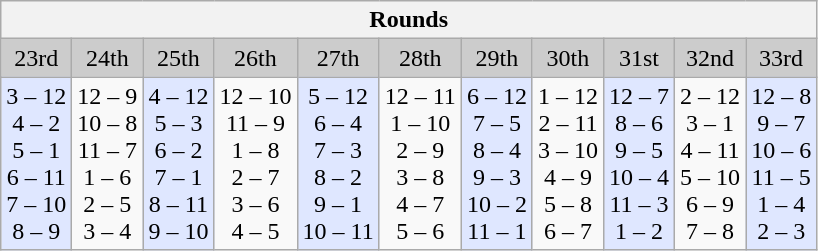<table class="wikitable">
<tr>
<th colspan="11">Rounds</th>
</tr>
<tr>
<td align="center" bgcolor="#CCCCCC">23rd</td>
<td align="center" bgcolor="#CCCCCC">24th</td>
<td align="center" bgcolor="#CCCCCC">25th</td>
<td align="center" bgcolor="#CCCCCC">26th</td>
<td align="center" bgcolor="#CCCCCC">27th</td>
<td align="center" bgcolor="#CCCCCC">28th</td>
<td align="center" bgcolor="#CCCCCC">29th</td>
<td align="center" bgcolor="#CCCCCC">30th</td>
<td align="center" bgcolor="#CCCCCC">31st</td>
<td align="center" bgcolor="#CCCCCC">32nd</td>
<td align="center" bgcolor="#CCCCCC">33rd</td>
</tr>
<tr>
<td align="center" bgcolor="#DFE7FF">3 – 12<br>4 – 2<br>5 – 1<br>6 – 11<br>7 – 10<br>8 – 9</td>
<td align="center">12 – 9<br>10 – 8<br>11 – 7<br>1 – 6<br>2 – 5<br>3 – 4</td>
<td align="center" bgcolor="#DFE7FF">4 – 12<br>5 – 3<br>6 – 2<br>7 – 1<br>8 – 11<br>9 – 10</td>
<td align="center">12 – 10<br>11 – 9<br>1 – 8<br>2 – 7<br>3 – 6<br>4 – 5</td>
<td align="center" bgcolor="#DFE7FF">5 – 12<br>6 – 4<br>7 – 3<br>8 – 2<br>9 – 1<br>10 – 11</td>
<td align="center">12 – 11<br>1 – 10<br>2 – 9<br>3 – 8<br>4 – 7<br>5 – 6</td>
<td align="center" bgcolor="#DFE7FF">6 – 12<br>7 – 5<br>8 – 4<br>9 – 3<br>10 – 2<br>11 – 1</td>
<td align="center">1 – 12<br>2 – 11<br>3 – 10<br>4 – 9<br>5 – 8<br>6 – 7</td>
<td align="center" bgcolor="#DFE7FF">12 – 7<br>8 – 6<br>9 – 5<br>10 – 4<br>11 – 3<br>1 – 2</td>
<td align="center">2 – 12<br>3 – 1<br>4 – 11<br>5 – 10<br>6 – 9<br>7 – 8</td>
<td align="center" bgcolor="#DFE7FF">12 – 8<br>9 – 7<br>10 – 6<br>11 – 5<br>1 – 4<br>2 – 3</td>
</tr>
</table>
